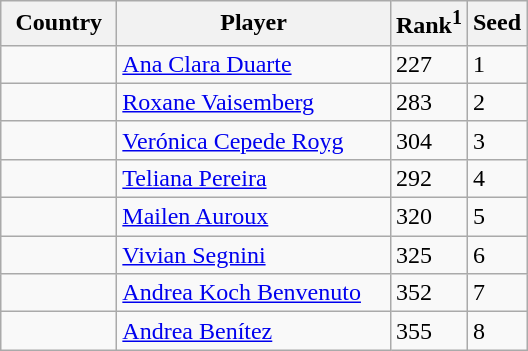<table class="sortable wikitable">
<tr>
<th width="70">Country</th>
<th width="175">Player</th>
<th>Rank<sup>1</sup></th>
<th>Seed</th>
</tr>
<tr>
<td></td>
<td><a href='#'>Ana Clara Duarte</a></td>
<td>227</td>
<td>1</td>
</tr>
<tr>
<td></td>
<td><a href='#'>Roxane Vaisemberg</a></td>
<td>283</td>
<td>2</td>
</tr>
<tr>
<td></td>
<td><a href='#'>Verónica Cepede Royg</a></td>
<td>304</td>
<td>3</td>
</tr>
<tr>
<td></td>
<td><a href='#'>Teliana Pereira</a></td>
<td>292</td>
<td>4</td>
</tr>
<tr>
<td></td>
<td><a href='#'>Mailen Auroux</a></td>
<td>320</td>
<td>5</td>
</tr>
<tr>
<td></td>
<td><a href='#'>Vivian Segnini</a></td>
<td>325</td>
<td>6</td>
</tr>
<tr>
<td></td>
<td><a href='#'>Andrea Koch Benvenuto</a></td>
<td>352</td>
<td>7</td>
</tr>
<tr>
<td></td>
<td><a href='#'>Andrea Benítez</a></td>
<td>355</td>
<td>8</td>
</tr>
</table>
